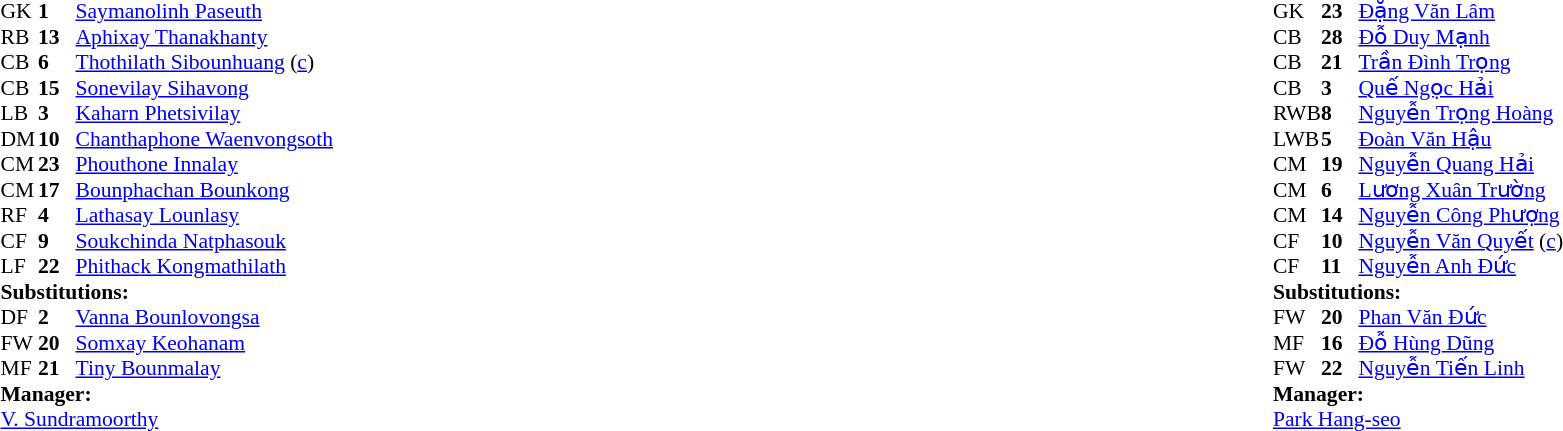<table width="100%">
<tr>
<td valign="top" width="40%"><br><table style="font-size:90%;" cellspacing="0" cellpadding="0">
<tr>
<th width="25"></th>
<th width="25"></th>
</tr>
<tr>
<td>GK</td>
<td><strong>1</strong></td>
<td><a href='#'>Saymanolinh Paseuth</a></td>
</tr>
<tr>
<td>RB</td>
<td><strong>13</strong></td>
<td><a href='#'>Aphixay Thanakhanty</a></td>
</tr>
<tr>
<td>CB</td>
<td><strong>6</strong></td>
<td><a href='#'>Thothilath Sibounhuang</a> (<a href='#'>c</a>)</td>
</tr>
<tr>
<td>CB</td>
<td><strong>15</strong></td>
<td><a href='#'>Sonevilay Sihavong</a></td>
<td></td>
<td></td>
</tr>
<tr>
<td>LB</td>
<td><strong>3</strong></td>
<td><a href='#'>Kaharn Phetsivilay</a></td>
</tr>
<tr>
<td>DM</td>
<td><strong>10</strong></td>
<td><a href='#'>Chanthaphone Waenvongsoth</a></td>
</tr>
<tr>
<td>CM</td>
<td><strong>23</strong></td>
<td><a href='#'>Phouthone Innalay</a></td>
<td></td>
<td></td>
</tr>
<tr>
<td>CM</td>
<td><strong>17</strong></td>
<td><a href='#'>Bounphachan Bounkong</a></td>
</tr>
<tr>
<td>RF</td>
<td><strong>4</strong></td>
<td><a href='#'>Lathasay Lounlasy</a></td>
</tr>
<tr>
<td>CF</td>
<td><strong>9</strong></td>
<td><a href='#'>Soukchinda Natphasouk</a></td>
<td></td>
<td></td>
</tr>
<tr>
<td>LF</td>
<td><strong>22</strong></td>
<td><a href='#'>Phithack Kongmathilath</a></td>
</tr>
<tr>
<td colspan=3><strong>Substitutions:</strong></td>
</tr>
<tr>
<td>DF</td>
<td><strong>2</strong></td>
<td><a href='#'>Vanna Bounlovongsa</a></td>
<td></td>
<td></td>
</tr>
<tr>
<td>FW</td>
<td><strong>20</strong></td>
<td><a href='#'>Somxay Keohanam</a></td>
<td></td>
<td></td>
</tr>
<tr>
<td>MF</td>
<td><strong>21</strong></td>
<td><a href='#'>Tiny Bounmalay</a></td>
<td></td>
<td></td>
</tr>
<tr>
<td colspan=3><strong>Manager:</strong></td>
</tr>
<tr>
<td colspan=4> <a href='#'>V. Sundramoorthy</a></td>
</tr>
</table>
</td>
<td valign="top"></td>
<td valign="top" width="50%"><br><table style="font-size:90%;" cellspacing="0" cellpadding="0" align="center">
<tr>
<th width=25></th>
<th width=25></th>
</tr>
<tr>
<td>GK</td>
<td><strong>23</strong></td>
<td><a href='#'>Đặng Văn Lâm</a></td>
</tr>
<tr>
<td>CB</td>
<td><strong>28</strong></td>
<td><a href='#'>Đỗ Duy Mạnh</a></td>
</tr>
<tr>
<td>CB</td>
<td><strong>21</strong></td>
<td><a href='#'>Trần Đình Trọng</a></td>
</tr>
<tr>
<td>CB</td>
<td><strong>3</strong></td>
<td><a href='#'>Quế Ngọc Hải</a></td>
</tr>
<tr>
<td>RWB</td>
<td><strong>8</strong></td>
<td><a href='#'>Nguyễn Trọng Hoàng</a></td>
</tr>
<tr>
<td>LWB</td>
<td><strong>5</strong></td>
<td><a href='#'>Đoàn Văn Hậu</a></td>
<td></td>
<td></td>
</tr>
<tr>
<td>CM</td>
<td><strong>19</strong></td>
<td><a href='#'>Nguyễn Quang Hải</a></td>
</tr>
<tr>
<td>CM</td>
<td><strong>6</strong></td>
<td><a href='#'>Lương Xuân Trường</a></td>
</tr>
<tr>
<td>CM</td>
<td><strong>14</strong></td>
<td><a href='#'>Nguyễn Công Phượng</a></td>
</tr>
<tr>
<td>CF</td>
<td><strong>10</strong></td>
<td><a href='#'>Nguyễn Văn Quyết</a> (<a href='#'>c</a>)</td>
<td></td>
<td></td>
</tr>
<tr>
<td>CF</td>
<td><strong>11</strong></td>
<td><a href='#'>Nguyễn Anh Đức</a></td>
<td></td>
<td></td>
</tr>
<tr>
<td colspan=3><strong>Substitutions:</strong></td>
</tr>
<tr>
<td>FW</td>
<td><strong>20</strong></td>
<td><a href='#'>Phan Văn Đức</a></td>
<td></td>
<td></td>
</tr>
<tr>
<td>MF</td>
<td><strong>16</strong></td>
<td><a href='#'>Đỗ Hùng Dũng</a></td>
<td></td>
<td></td>
</tr>
<tr>
<td>FW</td>
<td><strong>22</strong></td>
<td><a href='#'>Nguyễn Tiến Linh</a></td>
<td></td>
<td></td>
</tr>
<tr>
<td colspan=3><strong>Manager:</strong></td>
</tr>
<tr>
<td colspan=4> <a href='#'>Park Hang-seo</a></td>
</tr>
</table>
</td>
</tr>
</table>
